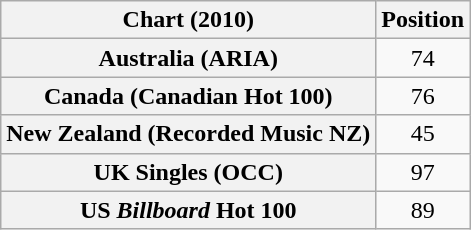<table class="wikitable sortable plainrowheaders" style="text-align:center">
<tr>
<th scope="col">Chart (2010)</th>
<th scope="col">Position</th>
</tr>
<tr>
<th scope="row">Australia (ARIA)</th>
<td>74</td>
</tr>
<tr>
<th scope="row">Canada (Canadian Hot 100)</th>
<td>76</td>
</tr>
<tr>
<th scope="row">New Zealand (Recorded Music NZ)</th>
<td>45</td>
</tr>
<tr>
<th scope="row">UK Singles (OCC)</th>
<td>97</td>
</tr>
<tr>
<th scope="row">US <em>Billboard</em> Hot 100</th>
<td>89</td>
</tr>
</table>
